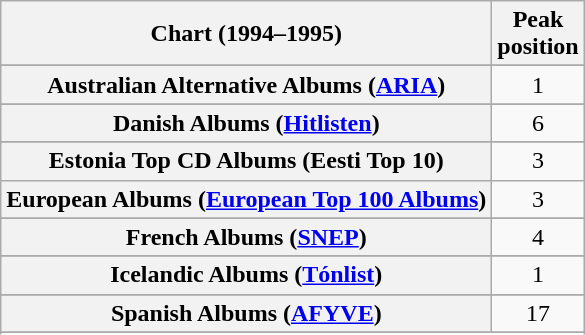<table class="wikitable sortable plainrowheaders">
<tr>
<th>Chart (1994–1995)</th>
<th>Peak<br>position</th>
</tr>
<tr>
</tr>
<tr>
<th scope="row">Australian Alternative Albums (<a href='#'>ARIA</a>)</th>
<td align="center">1</td>
</tr>
<tr>
</tr>
<tr>
</tr>
<tr>
</tr>
<tr>
</tr>
<tr>
<th scope="row">Danish Albums (<a href='#'>Hitlisten</a>)</th>
<td align="center">6</td>
</tr>
<tr>
</tr>
<tr>
<th scope="row">Estonia Top CD Albums (Eesti Top 10)</th>
<td align="center">3</td>
</tr>
<tr>
<th scope="row">European Albums (<a href='#'>European Top 100 Albums</a>)</th>
<td align="center">3</td>
</tr>
<tr>
</tr>
<tr>
<th scope="row">French Albums (<a href='#'>SNEP</a>)</th>
<td align="center">4</td>
</tr>
<tr>
</tr>
<tr>
</tr>
<tr>
<th scope="row">Icelandic Albums (<a href='#'>Tónlist</a>)</th>
<td align="center">1</td>
</tr>
<tr>
</tr>
<tr>
</tr>
<tr>
</tr>
<tr>
<th scope="row">Spanish Albums (<a href='#'>AFYVE</a>)</th>
<td align="center">17</td>
</tr>
<tr>
</tr>
<tr>
</tr>
<tr>
</tr>
<tr>
</tr>
<tr>
</tr>
<tr>
</tr>
</table>
